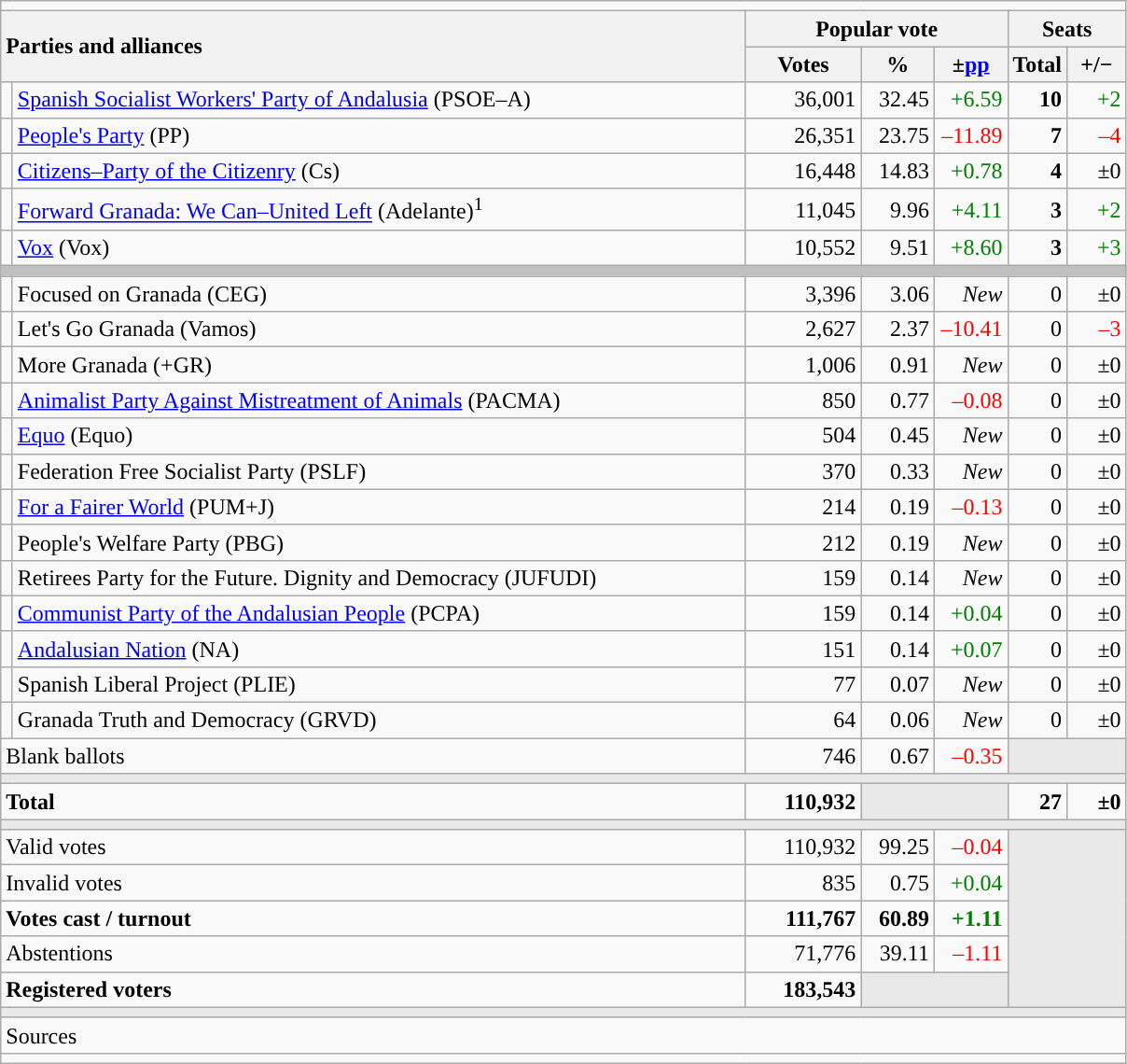<table class="wikitable" style="text-align:right;">
<tr>
<td colspan="7"></td>
</tr>
<tr>
<th style="text-align:left;" rowspan="2" colspan="2" width="525">Parties and alliances</th>
<th colspan="3">Popular vote</th>
<th colspan="2">Seats</th>
</tr>
<tr>
<th width="75">Votes</th>
<th width="45">%</th>
<th width="45">±<a href='#'>pp</a></th>
<th width="35">Total</th>
<th width="35">+/−</th>
</tr>
<tr>
<td width="1" style="color:inherit;background:"></td>
<td align="left"><a href='#'>Spanish Socialist Workers' Party of Andalusia</a> (PSOE–A)</td>
<td>36,001</td>
<td>32.45</td>
<td style="color:green;">+6.59</td>
<td><strong>10</strong></td>
<td style="color:green;">+2</td>
</tr>
<tr>
<td style="color:inherit;background:"></td>
<td align="left"><a href='#'>People's Party</a> (PP)</td>
<td>26,351</td>
<td>23.75</td>
<td style="color:red;">–11.89</td>
<td><strong>7</strong></td>
<td style="color:red;">–4</td>
</tr>
<tr>
<td style="color:inherit;background:"></td>
<td align="left"><a href='#'>Citizens–Party of the Citizenry</a> (Cs)</td>
<td>16,448</td>
<td>14.83</td>
<td style="color:green;">+0.78</td>
<td><strong>4</strong></td>
<td>±0</td>
</tr>
<tr>
<td style="color:inherit;background:"></td>
<td align="left"><a href='#'>Forward Granada: We Can–United Left</a> (Adelante)<sup>1</sup></td>
<td>11,045</td>
<td>9.96</td>
<td style="color:green;">+4.11</td>
<td><strong>3</strong></td>
<td style="color:green;">+2</td>
</tr>
<tr>
<td style="color:inherit;background:"></td>
<td align="left"><a href='#'>Vox</a> (Vox)</td>
<td>10,552</td>
<td>9.51</td>
<td style="color:green;">+8.60</td>
<td><strong>3</strong></td>
<td style="color:green;">+3</td>
</tr>
<tr>
<td colspan="7" bgcolor="#C0C0C0"></td>
</tr>
<tr>
<td style="color:inherit;background:"></td>
<td align="left">Focused on Granada (CEG)</td>
<td>3,396</td>
<td>3.06</td>
<td><em>New</em></td>
<td>0</td>
<td>±0</td>
</tr>
<tr>
<td style="color:inherit;background:"></td>
<td align="left">Let's Go Granada (Vamos)</td>
<td>2,627</td>
<td>2.37</td>
<td style="color:red;">–10.41</td>
<td>0</td>
<td style="color:red;">–3</td>
</tr>
<tr>
<td style="color:inherit;background:"></td>
<td align="left">More Granada (+GR)</td>
<td>1,006</td>
<td>0.91</td>
<td><em>New</em></td>
<td>0</td>
<td>±0</td>
</tr>
<tr>
<td style="color:inherit;background:"></td>
<td align="left"><a href='#'>Animalist Party Against Mistreatment of Animals</a> (PACMA)</td>
<td>850</td>
<td>0.77</td>
<td style="color:red;">–0.08</td>
<td>0</td>
<td>±0</td>
</tr>
<tr>
<td style="color:inherit;background:"></td>
<td align="left"><a href='#'>Equo</a> (Equo)</td>
<td>504</td>
<td>0.45</td>
<td><em>New</em></td>
<td>0</td>
<td>±0</td>
</tr>
<tr>
<td style="color:inherit;background:"></td>
<td align="left">Federation Free Socialist Party (PSLF)</td>
<td>370</td>
<td>0.33</td>
<td><em>New</em></td>
<td>0</td>
<td>±0</td>
</tr>
<tr>
<td style="color:inherit;background:"></td>
<td align="left"><a href='#'>For a Fairer World</a> (PUM+J)</td>
<td>214</td>
<td>0.19</td>
<td style="color:red;">–0.13</td>
<td>0</td>
<td>±0</td>
</tr>
<tr>
<td style="color:inherit;background:"></td>
<td align="left">People's Welfare Party (PBG)</td>
<td>212</td>
<td>0.19</td>
<td><em>New</em></td>
<td>0</td>
<td>±0</td>
</tr>
<tr>
<td style="color:inherit;background:"></td>
<td align="left">Retirees Party for the Future. Dignity and Democracy (JUFUDI)</td>
<td>159</td>
<td>0.14</td>
<td><em>New</em></td>
<td>0</td>
<td>±0</td>
</tr>
<tr>
<td style="color:inherit;background:"></td>
<td align="left"><a href='#'>Communist Party of the Andalusian People</a> (PCPA)</td>
<td>159</td>
<td>0.14</td>
<td style="color:green;">+0.04</td>
<td>0</td>
<td>±0</td>
</tr>
<tr>
<td style="color:inherit;background:"></td>
<td align="left"><a href='#'>Andalusian Nation</a> (NA)</td>
<td>151</td>
<td>0.14</td>
<td style="color:green;">+0.07</td>
<td>0</td>
<td>±0</td>
</tr>
<tr>
<td style="color:inherit;background:"></td>
<td align="left">Spanish Liberal Project (PLIE)</td>
<td>77</td>
<td>0.07</td>
<td><em>New</em></td>
<td>0</td>
<td>±0</td>
</tr>
<tr>
<td style="color:inherit;background:"></td>
<td align="left">Granada Truth and Democracy (GRVD)</td>
<td>64</td>
<td>0.06</td>
<td><em>New</em></td>
<td>0</td>
<td>±0</td>
</tr>
<tr>
<td align="left" colspan="2">Blank ballots</td>
<td>746</td>
<td>0.67</td>
<td style="color:red;">–0.35</td>
<td bgcolor="#E9E9E9" colspan="2"></td>
</tr>
<tr>
<td colspan="7" bgcolor="#E9E9E9"></td>
</tr>
<tr style="font-weight:bold;">
<td align="left" colspan="2">Total</td>
<td>110,932</td>
<td bgcolor="#E9E9E9" colspan="2"></td>
<td>27</td>
<td>±0</td>
</tr>
<tr>
<td colspan="7" bgcolor="#E9E9E9"></td>
</tr>
<tr>
<td align="left" colspan="2">Valid votes</td>
<td>110,932</td>
<td>99.25</td>
<td style="color:red;">–0.04</td>
<td bgcolor="#E9E9E9" colspan="2" rowspan="5"></td>
</tr>
<tr>
<td align="left" colspan="2">Invalid votes</td>
<td>835</td>
<td>0.75</td>
<td style="color:green;">+0.04</td>
</tr>
<tr style="font-weight:bold;">
<td align="left" colspan="2">Votes cast / turnout</td>
<td>111,767</td>
<td>60.89</td>
<td style="color:green;">+1.11</td>
</tr>
<tr>
<td align="left" colspan="2">Abstentions</td>
<td>71,776</td>
<td>39.11</td>
<td style="color:red;">–1.11</td>
</tr>
<tr style="font-weight:bold;">
<td align="left" colspan="2">Registered voters</td>
<td>183,543</td>
<td bgcolor="#E9E9E9" colspan="2"></td>
</tr>
<tr>
<td colspan="7" bgcolor="#E9E9E9"></td>
</tr>
<tr>
<td align="left" colspan="7">Sources</td>
</tr>
<tr>
<td colspan="7" style="text-align:left; max-width:790px;"></td>
</tr>
</table>
